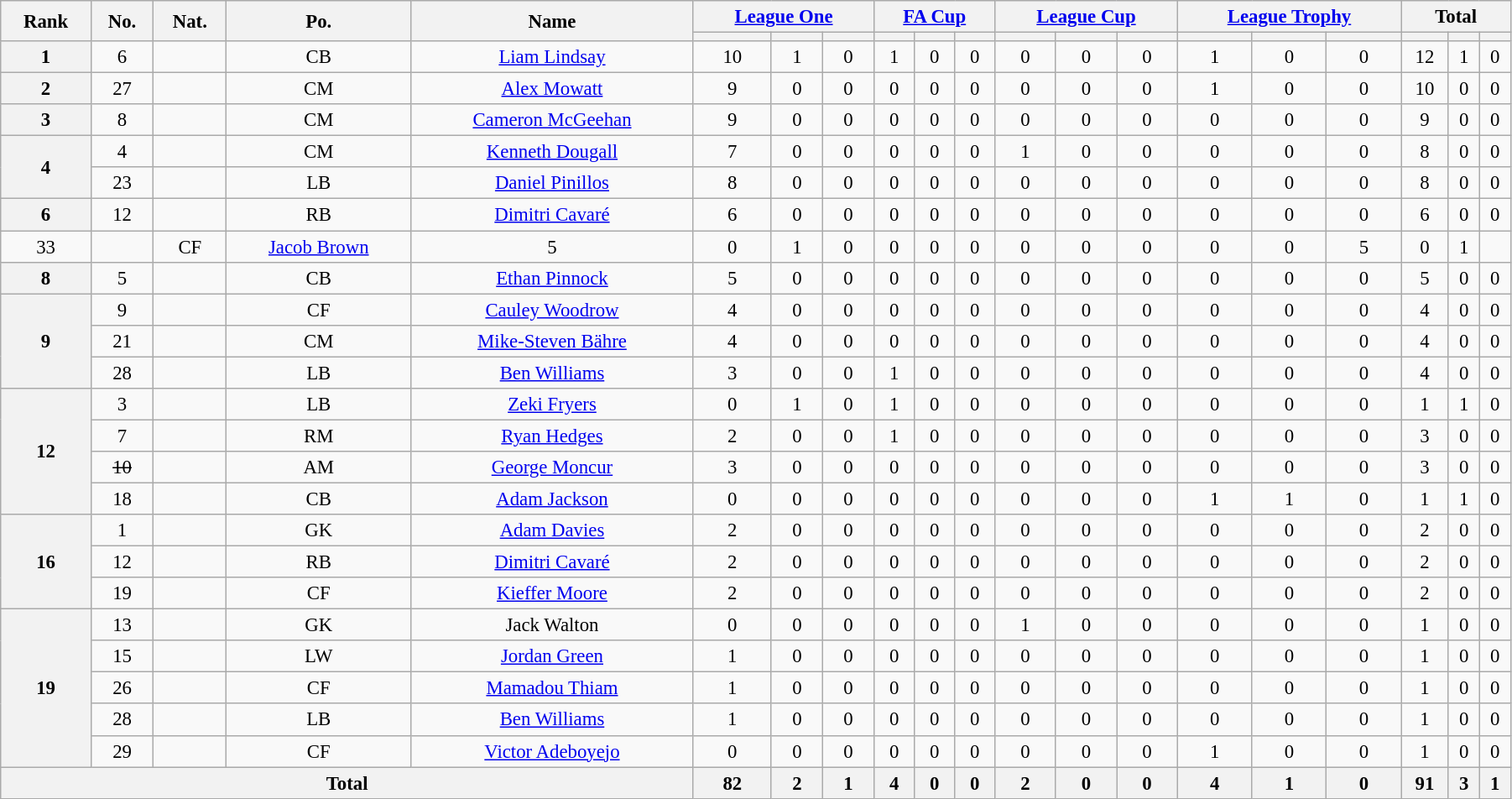<table class="wikitable" style="text-align:center; font-size:95%; width:95%;">
<tr>
<th rowspan=2>Rank</th>
<th rowspan=2>No.</th>
<th rowspan=2>Nat.</th>
<th rowspan=2>Po.</th>
<th rowspan=2>Name</th>
<th colspan=3><a href='#'>League One</a></th>
<th colspan=3><a href='#'>FA Cup</a></th>
<th colspan=3><a href='#'>League Cup</a></th>
<th colspan=3><a href='#'>League Trophy</a></th>
<th colspan=3>Total</th>
</tr>
<tr>
<th></th>
<th></th>
<th></th>
<th></th>
<th></th>
<th></th>
<th></th>
<th></th>
<th></th>
<th></th>
<th></th>
<th></th>
<th></th>
<th></th>
<th></th>
</tr>
<tr>
<th rowspan=1>1</th>
<td>6</td>
<td></td>
<td>CB</td>
<td><a href='#'>Liam Lindsay</a></td>
<td>10</td>
<td>1</td>
<td>0</td>
<td>1</td>
<td>0</td>
<td>0</td>
<td>0</td>
<td>0</td>
<td>0</td>
<td>1</td>
<td>0</td>
<td>0</td>
<td>12</td>
<td>1</td>
<td>0</td>
</tr>
<tr>
<th rowspan=1>2</th>
<td>27</td>
<td></td>
<td>CM</td>
<td><a href='#'>Alex Mowatt</a></td>
<td>9</td>
<td>0</td>
<td>0</td>
<td>0</td>
<td>0</td>
<td>0</td>
<td>0</td>
<td>0</td>
<td>0</td>
<td>1</td>
<td>0</td>
<td>0</td>
<td>10</td>
<td>0</td>
<td>0</td>
</tr>
<tr>
<th rowspan=1>3</th>
<td>8</td>
<td></td>
<td>CM</td>
<td><a href='#'>Cameron McGeehan</a></td>
<td>9</td>
<td>0</td>
<td>0</td>
<td>0</td>
<td>0</td>
<td>0</td>
<td>0</td>
<td>0</td>
<td>0</td>
<td>0</td>
<td>0</td>
<td>0</td>
<td>9</td>
<td>0</td>
<td>0</td>
</tr>
<tr>
<th rowspan=2>4</th>
<td>4</td>
<td></td>
<td>CM</td>
<td><a href='#'>Kenneth Dougall</a></td>
<td>7</td>
<td>0</td>
<td>0</td>
<td>0</td>
<td>0</td>
<td>0</td>
<td>1</td>
<td>0</td>
<td>0</td>
<td>0</td>
<td>0</td>
<td>0</td>
<td>8</td>
<td>0</td>
<td>0</td>
</tr>
<tr>
<td>23</td>
<td></td>
<td>LB</td>
<td><a href='#'>Daniel Pinillos</a></td>
<td>8</td>
<td>0</td>
<td>0</td>
<td>0</td>
<td>0</td>
<td>0</td>
<td>0</td>
<td>0</td>
<td>0</td>
<td>0</td>
<td>0</td>
<td>0</td>
<td>8</td>
<td>0</td>
<td>0</td>
</tr>
<tr>
<th rowspan=1>6</th>
<td>12</td>
<td></td>
<td>RB</td>
<td><a href='#'>Dimitri Cavaré</a></td>
<td>6</td>
<td>0</td>
<td>0</td>
<td>0</td>
<td>0</td>
<td>0</td>
<td>0</td>
<td>0</td>
<td>0</td>
<td>0</td>
<td>0</td>
<td>0</td>
<td>6</td>
<td>0</td>
<td>0</td>
</tr>
<tr>
<td>33</td>
<td></td>
<td>CF</td>
<td><a href='#'>Jacob Brown</a></td>
<td>5</td>
<td>0</td>
<td>1</td>
<td>0</td>
<td>0</td>
<td>0</td>
<td>0</td>
<td>0</td>
<td>0</td>
<td>0</td>
<td>0</td>
<td>0</td>
<td>5</td>
<td>0</td>
<td>1</td>
</tr>
<tr>
<th rowspan=1>8</th>
<td>5</td>
<td></td>
<td>CB</td>
<td><a href='#'>Ethan Pinnock</a></td>
<td>5</td>
<td>0</td>
<td>0</td>
<td>0</td>
<td>0</td>
<td>0</td>
<td>0</td>
<td>0</td>
<td>0</td>
<td>0</td>
<td>0</td>
<td>0</td>
<td>5</td>
<td>0</td>
<td>0</td>
</tr>
<tr>
<th rowspan=3>9</th>
<td>9</td>
<td></td>
<td>CF</td>
<td><a href='#'>Cauley Woodrow</a></td>
<td>4</td>
<td>0</td>
<td>0</td>
<td>0</td>
<td>0</td>
<td>0</td>
<td>0</td>
<td>0</td>
<td>0</td>
<td>0</td>
<td>0</td>
<td>0</td>
<td>4</td>
<td>0</td>
<td>0</td>
</tr>
<tr>
<td>21</td>
<td></td>
<td>CM</td>
<td><a href='#'>Mike-Steven Bähre</a></td>
<td>4</td>
<td>0</td>
<td>0</td>
<td>0</td>
<td>0</td>
<td>0</td>
<td>0</td>
<td>0</td>
<td>0</td>
<td>0</td>
<td>0</td>
<td>0</td>
<td>4</td>
<td>0</td>
<td>0</td>
</tr>
<tr>
<td>28</td>
<td></td>
<td>LB</td>
<td><a href='#'>Ben Williams</a></td>
<td>3</td>
<td>0</td>
<td>0</td>
<td>1</td>
<td>0</td>
<td>0</td>
<td>0</td>
<td>0</td>
<td>0</td>
<td>0</td>
<td>0</td>
<td>0</td>
<td>4</td>
<td>0</td>
<td>0</td>
</tr>
<tr>
<th rowspan=4>12</th>
<td>3</td>
<td></td>
<td>LB</td>
<td><a href='#'>Zeki Fryers</a></td>
<td>0</td>
<td>1</td>
<td>0</td>
<td>1</td>
<td>0</td>
<td>0</td>
<td>0</td>
<td>0</td>
<td>0</td>
<td>0</td>
<td>0</td>
<td>0</td>
<td>1</td>
<td>1</td>
<td>0</td>
</tr>
<tr>
<td>7</td>
<td></td>
<td>RM</td>
<td><a href='#'>Ryan Hedges</a></td>
<td>2</td>
<td>0</td>
<td>0</td>
<td>1</td>
<td>0</td>
<td>0</td>
<td>0</td>
<td>0</td>
<td>0</td>
<td>0</td>
<td>0</td>
<td>0</td>
<td>3</td>
<td>0</td>
<td>0</td>
</tr>
<tr>
<td><s>10</s></td>
<td></td>
<td>AM</td>
<td><a href='#'>George Moncur</a></td>
<td>3</td>
<td>0</td>
<td>0</td>
<td>0</td>
<td>0</td>
<td>0</td>
<td>0</td>
<td>0</td>
<td>0</td>
<td>0</td>
<td>0</td>
<td>0</td>
<td>3</td>
<td>0</td>
<td>0</td>
</tr>
<tr>
<td>18</td>
<td></td>
<td>CB</td>
<td><a href='#'>Adam Jackson</a></td>
<td>0</td>
<td>0</td>
<td>0</td>
<td>0</td>
<td>0</td>
<td>0</td>
<td>0</td>
<td>0</td>
<td>0</td>
<td>1</td>
<td>1</td>
<td>0</td>
<td>1</td>
<td>1</td>
<td>0</td>
</tr>
<tr>
<th rowspan=3>16</th>
<td>1</td>
<td></td>
<td>GK</td>
<td><a href='#'>Adam Davies</a></td>
<td>2</td>
<td>0</td>
<td>0</td>
<td>0</td>
<td>0</td>
<td>0</td>
<td>0</td>
<td>0</td>
<td>0</td>
<td>0</td>
<td>0</td>
<td>0</td>
<td>2</td>
<td>0</td>
<td>0</td>
</tr>
<tr>
<td>12</td>
<td></td>
<td>RB</td>
<td><a href='#'>Dimitri Cavaré</a></td>
<td>2</td>
<td>0</td>
<td>0</td>
<td>0</td>
<td>0</td>
<td>0</td>
<td>0</td>
<td>0</td>
<td>0</td>
<td>0</td>
<td>0</td>
<td>0</td>
<td>2</td>
<td>0</td>
<td>0</td>
</tr>
<tr>
<td>19</td>
<td></td>
<td>CF</td>
<td><a href='#'>Kieffer Moore</a></td>
<td>2</td>
<td>0</td>
<td>0</td>
<td>0</td>
<td>0</td>
<td>0</td>
<td>0</td>
<td>0</td>
<td>0</td>
<td>0</td>
<td>0</td>
<td>0</td>
<td>2</td>
<td>0</td>
<td>0</td>
</tr>
<tr>
<th rowspan=5>19</th>
<td>13</td>
<td></td>
<td>GK</td>
<td>Jack Walton</td>
<td>0</td>
<td>0</td>
<td>0</td>
<td>0</td>
<td>0</td>
<td>0</td>
<td>1</td>
<td>0</td>
<td>0</td>
<td>0</td>
<td>0</td>
<td>0</td>
<td>1</td>
<td>0</td>
<td>0</td>
</tr>
<tr>
<td>15</td>
<td></td>
<td>LW</td>
<td><a href='#'>Jordan Green</a></td>
<td>1</td>
<td>0</td>
<td>0</td>
<td>0</td>
<td>0</td>
<td>0</td>
<td>0</td>
<td>0</td>
<td>0</td>
<td>0</td>
<td>0</td>
<td>0</td>
<td>1</td>
<td>0</td>
<td>0</td>
</tr>
<tr>
<td>26</td>
<td></td>
<td>CF</td>
<td><a href='#'>Mamadou Thiam</a></td>
<td>1</td>
<td>0</td>
<td>0</td>
<td>0</td>
<td>0</td>
<td>0</td>
<td>0</td>
<td>0</td>
<td>0</td>
<td>0</td>
<td>0</td>
<td>0</td>
<td>1</td>
<td>0</td>
<td>0</td>
</tr>
<tr>
<td>28</td>
<td></td>
<td>LB</td>
<td><a href='#'>Ben Williams</a></td>
<td>1</td>
<td>0</td>
<td>0</td>
<td>0</td>
<td>0</td>
<td>0</td>
<td>0</td>
<td>0</td>
<td>0</td>
<td>0</td>
<td>0</td>
<td>0</td>
<td>1</td>
<td>0</td>
<td>0</td>
</tr>
<tr>
<td>29</td>
<td></td>
<td>CF</td>
<td><a href='#'>Victor Adeboyejo</a></td>
<td>0</td>
<td>0</td>
<td>0</td>
<td>0</td>
<td>0</td>
<td>0</td>
<td>0</td>
<td>0</td>
<td>0</td>
<td>1</td>
<td>0</td>
<td>0</td>
<td>1</td>
<td>0</td>
<td>0</td>
</tr>
<tr>
<th colspan=5>Total</th>
<th>82</th>
<th>2</th>
<th>1</th>
<th>4</th>
<th>0</th>
<th>0</th>
<th>2</th>
<th>0</th>
<th>0</th>
<th>4</th>
<th>1</th>
<th>0</th>
<th>91</th>
<th>3</th>
<th>1</th>
</tr>
</table>
